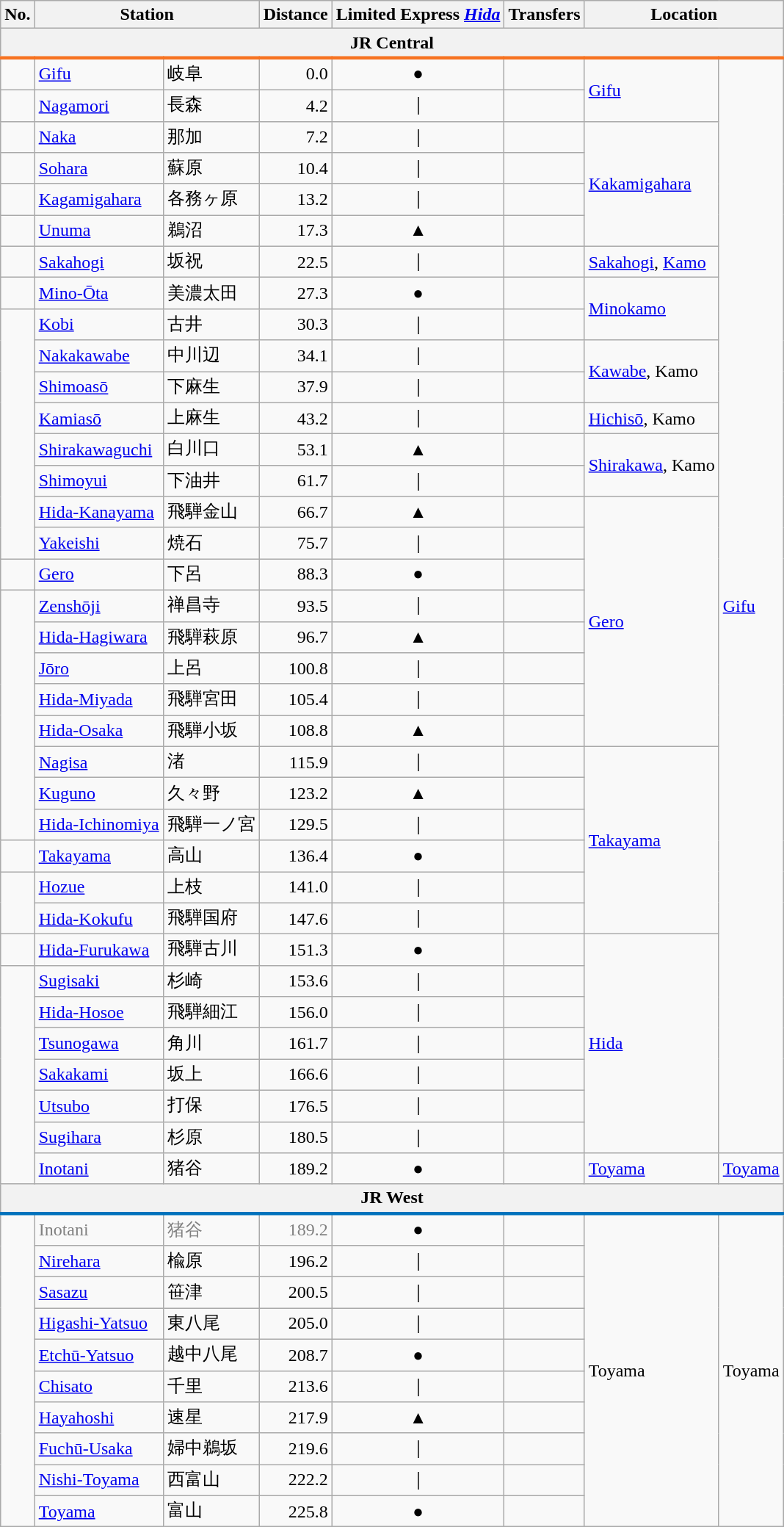<table class="wikitable">
<tr>
<th colspan=1>No.</th>
<th colspan=2>Station</th>
<th colspan=1>Distance</th>
<th colspan=1>Limited Express <em><a href='#'>Hida</a></em></th>
<th colspan=1>Transfers</th>
<th colspan=2>Location</th>
</tr>
<tr>
<th style="border-bottom:3px solid #f77321" colspan=8 align=center>JR Central</th>
</tr>
<tr>
<td></td>
<td><a href='#'>Gifu</a></td>
<td>岐阜</td>
<td align="right">0.0</td>
<td style="text-align: center">●</td>
<td></td>
<td rowspan=2><a href='#'>Gifu</a></td>
<td rowspan=35><a href='#'>Gifu</a></td>
</tr>
<tr>
<td></td>
<td><a href='#'>Nagamori</a></td>
<td>長森</td>
<td align="right">4.2</td>
<td style="text-align: center">｜</td>
<td></td>
</tr>
<tr>
<td></td>
<td><a href='#'>Naka</a></td>
<td>那加</td>
<td align="right">7.2</td>
<td style="text-align: center">｜</td>
<td></td>
<td rowspan=4><a href='#'>Kakamigahara</a></td>
</tr>
<tr>
<td></td>
<td><a href='#'>Sohara</a></td>
<td>蘇原</td>
<td align="right">10.4</td>
<td style="text-align: center">｜</td>
<td></td>
</tr>
<tr>
<td></td>
<td><a href='#'>Kagamigahara</a></td>
<td>各務ヶ原</td>
<td align="right">13.2</td>
<td style="text-align: center">｜</td>
<td></td>
</tr>
<tr>
<td></td>
<td><a href='#'>Unuma</a></td>
<td>鵜沼</td>
<td align="right">17.3</td>
<td style="text-align: center">▲</td>
<td></td>
</tr>
<tr>
<td></td>
<td><a href='#'>Sakahogi</a></td>
<td>坂祝</td>
<td align="right">22.5</td>
<td style="text-align: center">｜</td>
<td></td>
<td><a href='#'>Sakahogi</a>, <a href='#'>Kamo</a></td>
</tr>
<tr>
<td></td>
<td><a href='#'>Mino-Ōta</a></td>
<td>美濃太田</td>
<td align="right">27.3</td>
<td style="text-align: center">●</td>
<td></td>
<td rowspan=2><a href='#'>Minokamo</a></td>
</tr>
<tr>
<td rowspan="8"></td>
<td><a href='#'>Kobi</a></td>
<td>古井</td>
<td align="right">30.3</td>
<td style="text-align: center">｜</td>
<td></td>
</tr>
<tr>
<td><a href='#'>Nakakawabe</a></td>
<td>中川辺</td>
<td align="right">34.1</td>
<td style="text-align: center">｜</td>
<td></td>
<td rowspan=2><a href='#'>Kawabe</a>, Kamo</td>
</tr>
<tr>
<td><a href='#'>Shimoasō</a></td>
<td>下麻生</td>
<td align="right">37.9</td>
<td style="text-align: center">｜</td>
<td></td>
</tr>
<tr>
<td><a href='#'>Kamiasō</a></td>
<td>上麻生</td>
<td align="right">43.2</td>
<td style="text-align: center">｜</td>
<td></td>
<td><a href='#'>Hichisō</a>, Kamo</td>
</tr>
<tr>
<td><a href='#'>Shirakawaguchi</a></td>
<td>白川口</td>
<td align="right">53.1</td>
<td style="text-align: center">▲</td>
<td></td>
<td rowspan=2><a href='#'>Shirakawa</a>, Kamo</td>
</tr>
<tr>
<td><a href='#'>Shimoyui</a></td>
<td>下油井</td>
<td align="right">61.7</td>
<td style="text-align: center">｜</td>
<td></td>
</tr>
<tr>
<td><a href='#'>Hida-Kanayama</a></td>
<td>飛騨金山</td>
<td align="right">66.7</td>
<td style="text-align: center">▲</td>
<td></td>
<td rowspan=8><a href='#'>Gero</a></td>
</tr>
<tr>
<td><a href='#'>Yakeishi</a></td>
<td>焼石</td>
<td align="right">75.7</td>
<td style="text-align: center">｜</td>
<td></td>
</tr>
<tr>
<td></td>
<td><a href='#'>Gero</a></td>
<td>下呂</td>
<td align="right">88.3</td>
<td style="text-align: center">●</td>
<td></td>
</tr>
<tr>
<td rowspan="8"></td>
<td><a href='#'>Zenshōji</a></td>
<td>禅昌寺</td>
<td align="right">93.5</td>
<td style="text-align: center">｜</td>
<td></td>
</tr>
<tr>
<td><a href='#'>Hida-Hagiwara</a></td>
<td>飛騨萩原</td>
<td align="right">96.7</td>
<td style="text-align: center">▲</td>
<td></td>
</tr>
<tr>
<td><a href='#'>Jōro</a></td>
<td>上呂</td>
<td align="right">100.8</td>
<td style="text-align: center">｜</td>
<td></td>
</tr>
<tr>
<td><a href='#'>Hida-Miyada</a></td>
<td>飛騨宮田</td>
<td align="right">105.4</td>
<td style="text-align: center">｜</td>
<td></td>
</tr>
<tr>
<td><a href='#'>Hida-Osaka</a></td>
<td>飛騨小坂</td>
<td align="right">108.8</td>
<td style="text-align: center">▲</td>
<td></td>
</tr>
<tr>
<td><a href='#'>Nagisa</a></td>
<td>渚</td>
<td align="right">115.9</td>
<td style="text-align: center">｜</td>
<td></td>
<td rowspan=6><a href='#'>Takayama</a></td>
</tr>
<tr>
<td><a href='#'>Kuguno</a></td>
<td>久々野</td>
<td align="right">123.2</td>
<td style="text-align: center">▲</td>
<td></td>
</tr>
<tr>
<td><a href='#'>Hida-Ichinomiya</a></td>
<td>飛騨一ノ宮</td>
<td align="right">129.5</td>
<td style="text-align: center">｜</td>
<td></td>
</tr>
<tr>
<td></td>
<td><a href='#'>Takayama</a></td>
<td>高山</td>
<td align="right">136.4</td>
<td style="text-align: center">●</td>
<td></td>
</tr>
<tr>
<td rowspan="2"></td>
<td><a href='#'>Hozue</a></td>
<td>上枝</td>
<td align="right">141.0</td>
<td style="text-align: center">｜</td>
<td></td>
</tr>
<tr>
<td><a href='#'>Hida-Kokufu</a></td>
<td>飛騨国府</td>
<td align="right">147.6</td>
<td style="text-align: center">｜</td>
<td></td>
</tr>
<tr>
<td></td>
<td><a href='#'>Hida-Furukawa</a></td>
<td>飛騨古川</td>
<td align="right">151.3</td>
<td style="text-align: center">●</td>
<td></td>
<td rowspan=7><a href='#'>Hida</a></td>
</tr>
<tr>
<td rowspan="7"></td>
<td><a href='#'>Sugisaki</a></td>
<td>杉崎</td>
<td align="right">153.6</td>
<td style="text-align: center">｜</td>
<td></td>
</tr>
<tr>
<td><a href='#'>Hida-Hosoe</a></td>
<td>飛騨細江</td>
<td align="right">156.0</td>
<td style="text-align: center">｜</td>
<td></td>
</tr>
<tr>
<td><a href='#'>Tsunogawa</a></td>
<td>角川</td>
<td align="right">161.7</td>
<td style="text-align: center">｜</td>
<td></td>
</tr>
<tr>
<td><a href='#'>Sakakami</a></td>
<td>坂上</td>
<td align="right">166.6</td>
<td style="text-align: center">｜</td>
<td></td>
</tr>
<tr>
<td><a href='#'>Utsubo</a></td>
<td>打保</td>
<td align="right">176.5</td>
<td style="text-align: center">｜</td>
<td></td>
</tr>
<tr>
<td><a href='#'>Sugihara</a></td>
<td>杉原</td>
<td align="right">180.5</td>
<td style="text-align: center">｜</td>
<td></td>
</tr>
<tr>
<td><a href='#'>Inotani</a></td>
<td>猪谷</td>
<td align="right">189.2</td>
<td style="text-align: center">●</td>
<td></td>
<td><a href='#'>Toyama</a></td>
<td><a href='#'>Toyama</a></td>
</tr>
<tr>
<th style="border-bottom:3px solid #0072bc" colspan=8 align=center>JR West</th>
</tr>
<tr>
<td rowspan=10></td>
<td style="color:gray;">Inotani</td>
<td style="color:gray;">猪谷</td>
<td style="color:gray; text-align:right;">189.2</td>
<td style="text-align: center">●</td>
<td></td>
<td rowspan=10>Toyama</td>
<td rowspan=10>Toyama</td>
</tr>
<tr>
<td><a href='#'>Nirehara</a></td>
<td>楡原</td>
<td align="right">196.2</td>
<td style="text-align: center">｜</td>
<td></td>
</tr>
<tr>
<td><a href='#'>Sasazu</a></td>
<td>笹津</td>
<td align="right">200.5</td>
<td style="text-align: center">｜</td>
<td></td>
</tr>
<tr>
<td><a href='#'>Higashi-Yatsuo</a></td>
<td>東八尾</td>
<td align="right">205.0</td>
<td style="text-align: center">｜</td>
<td></td>
</tr>
<tr>
<td><a href='#'>Etchū-Yatsuo</a></td>
<td>越中八尾</td>
<td align="right">208.7</td>
<td style="text-align: center">●</td>
<td></td>
</tr>
<tr>
<td><a href='#'>Chisato</a></td>
<td>千里</td>
<td align="right">213.6</td>
<td style="text-align: center">｜</td>
<td></td>
</tr>
<tr>
<td><a href='#'>Hayahoshi</a></td>
<td>速星</td>
<td align="right">217.9</td>
<td style="text-align: center">▲</td>
<td></td>
</tr>
<tr>
<td><a href='#'>Fuchū-Usaka</a></td>
<td>婦中鵜坂</td>
<td align="right">219.6</td>
<td style="text-align: center">｜</td>
<td></td>
</tr>
<tr>
<td><a href='#'>Nishi-Toyama</a></td>
<td>西富山</td>
<td align="right">222.2</td>
<td style="text-align: center">｜</td>
<td></td>
</tr>
<tr>
<td><a href='#'>Toyama</a></td>
<td>富山</td>
<td align="right">225.8</td>
<td style="text-align: center">●</td>
<td></td>
</tr>
</table>
